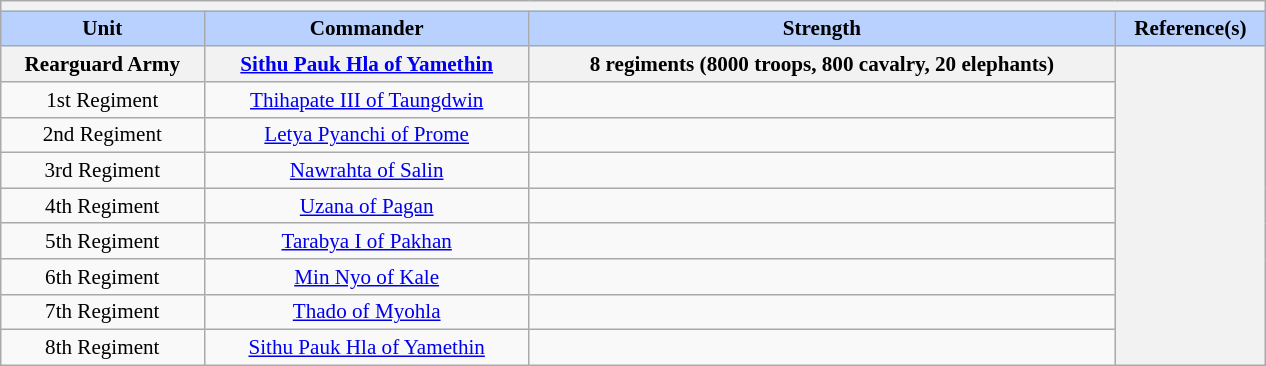<table class="wikitable collapsible" style="min-width:60em; margin:0.3em auto; font-size:88%;">
<tr>
<th colspan=5></th>
</tr>
<tr>
<th style="background-color:#B9D1FF">Unit</th>
<th style="background-color:#B9D1FF">Commander</th>
<th style="background-color:#B9D1FF">Strength</th>
<th style="background-color:#B9D1FF">Reference(s)</th>
</tr>
<tr>
<th colspan="1">Rearguard Army</th>
<th colspan="1"><a href='#'>Sithu Pauk Hla of Yamethin</a></th>
<th colspan="1">8 regiments (8000 troops, 800 cavalry, 20 elephants)</th>
<th rowspan="9"></th>
</tr>
<tr>
<td align="center">1st Regiment</td>
<td align="center"><a href='#'>Thihapate III of Taungdwin</a></td>
<td align="center"></td>
</tr>
<tr>
<td align="center">2nd Regiment</td>
<td align="center"><a href='#'>Letya Pyanchi of Prome</a></td>
<td align="center"></td>
</tr>
<tr>
<td align="center">3rd Regiment</td>
<td align="center"><a href='#'>Nawrahta of Salin</a></td>
<td align="center"></td>
</tr>
<tr>
<td align="center">4th Regiment</td>
<td align="center"><a href='#'>Uzana of Pagan</a></td>
<td align="center"></td>
</tr>
<tr>
<td align="center">5th Regiment</td>
<td align="center"><a href='#'>Tarabya I of Pakhan</a></td>
<td align="center"></td>
</tr>
<tr>
<td align="center">6th Regiment</td>
<td align="center"><a href='#'>Min Nyo of Kale</a></td>
<td align="center"></td>
</tr>
<tr>
<td align="center">7th Regiment</td>
<td align="center"><a href='#'>Thado of Myohla</a></td>
<td align="center"></td>
</tr>
<tr>
<td align="center">8th Regiment</td>
<td align="center"><a href='#'>Sithu Pauk Hla of Yamethin</a></td>
<td align="center"></td>
</tr>
</table>
